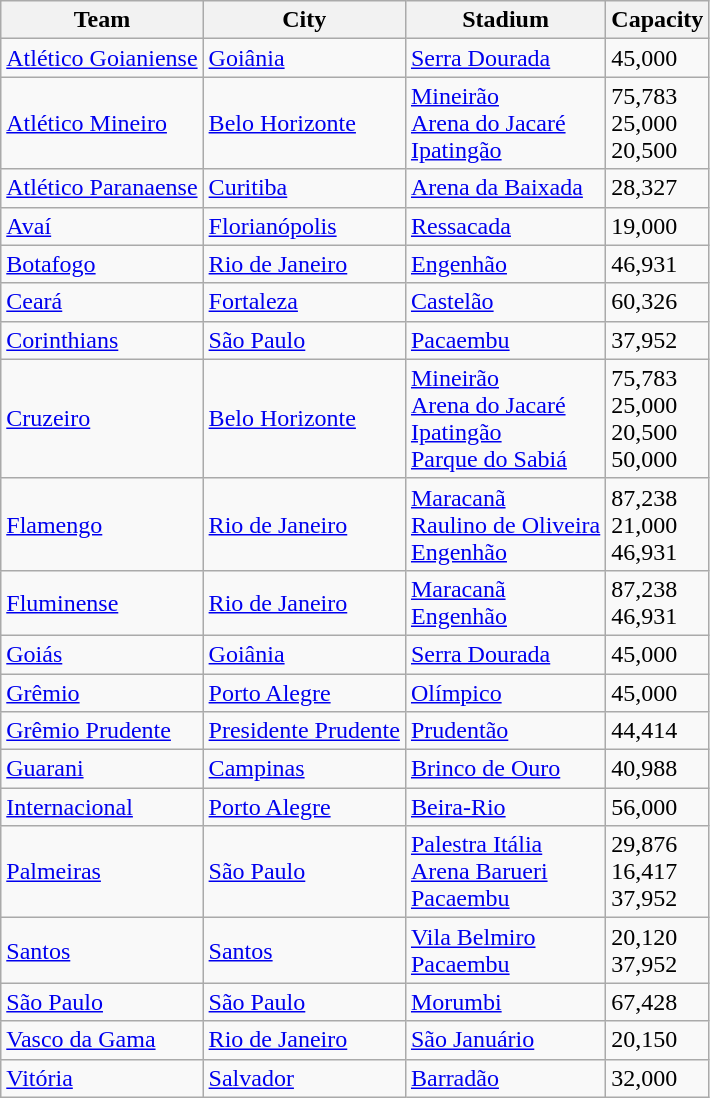<table class="wikitable sortable">
<tr>
<th>Team</th>
<th>City</th>
<th>Stadium</th>
<th>Capacity</th>
</tr>
<tr>
<td><a href='#'>Atlético Goianiense</a></td>
<td><a href='#'>Goiânia</a></td>
<td><a href='#'>Serra Dourada</a></td>
<td>45,000</td>
</tr>
<tr>
<td><a href='#'>Atlético Mineiro</a></td>
<td><a href='#'>Belo Horizonte</a></td>
<td><a href='#'>Mineirão</a><br><a href='#'>Arena do Jacaré</a><br><a href='#'>Ipatingão</a></td>
<td>75,783<br>25,000<br>20,500</td>
</tr>
<tr>
<td><a href='#'>Atlético Paranaense</a></td>
<td><a href='#'>Curitiba</a></td>
<td><a href='#'>Arena da Baixada</a></td>
<td>28,327</td>
</tr>
<tr>
<td><a href='#'>Avaí</a></td>
<td><a href='#'>Florianópolis</a></td>
<td><a href='#'>Ressacada</a></td>
<td>19,000</td>
</tr>
<tr>
<td><a href='#'>Botafogo</a></td>
<td><a href='#'>Rio de Janeiro</a></td>
<td><a href='#'>Engenhão</a></td>
<td>46,931</td>
</tr>
<tr>
<td><a href='#'>Ceará</a></td>
<td><a href='#'>Fortaleza</a></td>
<td><a href='#'>Castelão</a></td>
<td>60,326</td>
</tr>
<tr>
<td><a href='#'>Corinthians</a></td>
<td><a href='#'>São Paulo</a></td>
<td><a href='#'>Pacaembu</a></td>
<td>37,952</td>
</tr>
<tr>
<td><a href='#'>Cruzeiro</a></td>
<td><a href='#'>Belo Horizonte</a></td>
<td><a href='#'>Mineirão</a><br><a href='#'>Arena do Jacaré</a><br><a href='#'>Ipatingão</a><br><a href='#'>Parque do Sabiá</a></td>
<td>75,783<br>25,000<br>20,500<br>50,000</td>
</tr>
<tr>
<td><a href='#'>Flamengo</a></td>
<td><a href='#'>Rio de Janeiro</a></td>
<td><a href='#'>Maracanã</a><br><a href='#'>Raulino de Oliveira</a><br><a href='#'>Engenhão</a></td>
<td>87,238<br>21,000<br>46,931</td>
</tr>
<tr>
<td><a href='#'>Fluminense</a></td>
<td><a href='#'>Rio de Janeiro</a></td>
<td><a href='#'>Maracanã</a><br><a href='#'>Engenhão</a></td>
<td>87,238<br>46,931</td>
</tr>
<tr>
<td><a href='#'>Goiás</a></td>
<td><a href='#'>Goiânia</a></td>
<td><a href='#'>Serra Dourada</a></td>
<td>45,000</td>
</tr>
<tr>
<td><a href='#'>Grêmio</a></td>
<td><a href='#'>Porto Alegre</a></td>
<td><a href='#'>Olímpico</a></td>
<td>45,000</td>
</tr>
<tr>
<td><a href='#'>Grêmio Prudente</a></td>
<td><a href='#'>Presidente Prudente</a></td>
<td><a href='#'>Prudentão</a></td>
<td>44,414</td>
</tr>
<tr>
<td><a href='#'>Guarani</a></td>
<td><a href='#'>Campinas</a></td>
<td><a href='#'>Brinco de Ouro</a></td>
<td>40,988</td>
</tr>
<tr>
<td><a href='#'>Internacional</a></td>
<td><a href='#'>Porto Alegre</a></td>
<td><a href='#'>Beira-Rio</a></td>
<td>56,000</td>
</tr>
<tr>
<td><a href='#'>Palmeiras</a></td>
<td><a href='#'>São Paulo</a></td>
<td><a href='#'>Palestra Itália</a><br><a href='#'>Arena Barueri</a><br><a href='#'>Pacaembu</a></td>
<td>29,876<br>16,417<br>37,952</td>
</tr>
<tr>
<td><a href='#'>Santos</a></td>
<td><a href='#'>Santos</a></td>
<td><a href='#'>Vila Belmiro</a><br><a href='#'>Pacaembu</a></td>
<td>20,120<br>37,952</td>
</tr>
<tr>
<td><a href='#'>São Paulo</a></td>
<td><a href='#'>São Paulo</a></td>
<td><a href='#'>Morumbi</a></td>
<td>67,428</td>
</tr>
<tr>
<td><a href='#'>Vasco da Gama</a></td>
<td><a href='#'>Rio de Janeiro</a></td>
<td><a href='#'>São Januário</a></td>
<td>20,150</td>
</tr>
<tr>
<td><a href='#'>Vitória</a></td>
<td><a href='#'>Salvador</a></td>
<td><a href='#'>Barradão</a></td>
<td>32,000</td>
</tr>
</table>
